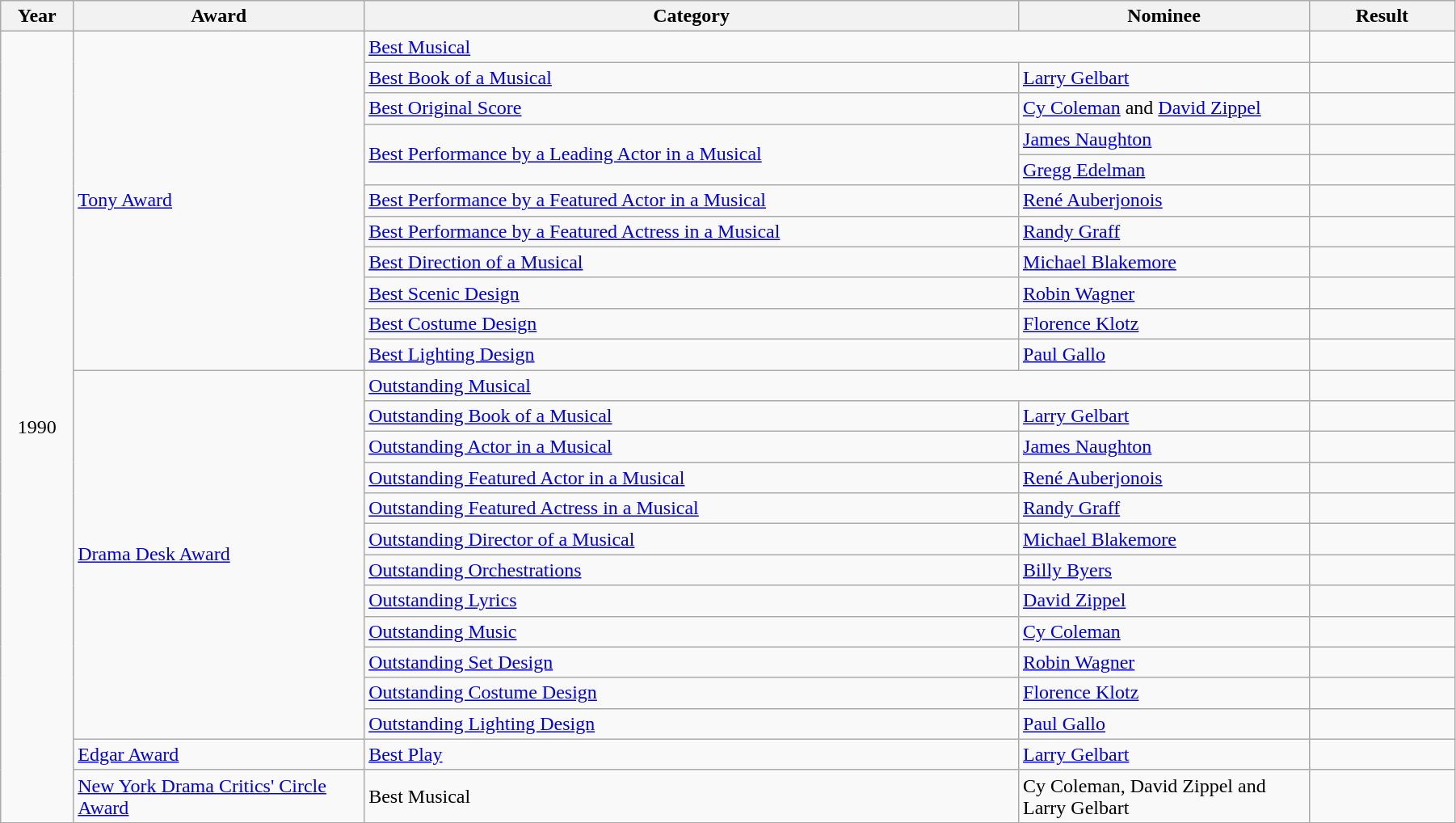<table class="wikitable" width="95%">
<tr>
<th width="5%">Year</th>
<th width="20%">Award</th>
<th width="45%">Category</th>
<th width="20%">Nominee</th>
<th width="10%">Result</th>
</tr>
<tr>
<td rowspan="25" align="center">1990</td>
<td rowspan="11"><a href='#'>Tony Award</a></td>
<td colspan="2"><a href='#'>Best Musical</a></td>
<td></td>
</tr>
<tr>
<td><a href='#'>Best Book of a Musical</a></td>
<td><a href='#'>Larry Gelbart</a></td>
<td></td>
</tr>
<tr>
<td><a href='#'>Best Original Score</a></td>
<td><a href='#'>Cy Coleman</a> and <a href='#'>David Zippel</a></td>
<td></td>
</tr>
<tr>
<td rowspan="2"><a href='#'>Best Performance by a Leading Actor in a Musical</a></td>
<td><a href='#'>James Naughton</a></td>
<td></td>
</tr>
<tr>
<td><a href='#'>Gregg Edelman</a></td>
<td></td>
</tr>
<tr>
<td><a href='#'>Best Performance by a Featured Actor in a Musical</a></td>
<td><a href='#'>René Auberjonois</a></td>
<td></td>
</tr>
<tr>
<td><a href='#'>Best Performance by a Featured Actress in a Musical</a></td>
<td><a href='#'>Randy Graff</a></td>
<td></td>
</tr>
<tr>
<td><a href='#'>Best Direction of a Musical</a></td>
<td><a href='#'>Michael Blakemore</a></td>
<td></td>
</tr>
<tr>
<td><a href='#'>Best Scenic Design</a></td>
<td><a href='#'>Robin Wagner</a></td>
<td></td>
</tr>
<tr>
<td><a href='#'>Best Costume Design</a></td>
<td><a href='#'>Florence Klotz</a></td>
<td></td>
</tr>
<tr>
<td><a href='#'>Best Lighting Design</a></td>
<td><a href='#'>Paul Gallo</a></td>
<td></td>
</tr>
<tr>
<td rowspan="12"><a href='#'>Drama Desk Award</a></td>
<td colspan="2"><a href='#'>Outstanding Musical</a></td>
<td></td>
</tr>
<tr>
<td><a href='#'>Outstanding Book of a Musical</a></td>
<td><a href='#'>Larry Gelbart</a></td>
<td></td>
</tr>
<tr>
<td><a href='#'>Outstanding Actor in a Musical</a></td>
<td><a href='#'>James Naughton</a></td>
<td></td>
</tr>
<tr>
<td><a href='#'>Outstanding Featured Actor in a Musical</a></td>
<td><a href='#'>René Auberjonois</a></td>
<td></td>
</tr>
<tr>
<td><a href='#'>Outstanding Featured Actress in a Musical</a></td>
<td><a href='#'>Randy Graff</a></td>
<td></td>
</tr>
<tr>
<td><a href='#'>Outstanding Director of a Musical</a></td>
<td><a href='#'>Michael Blakemore</a></td>
<td></td>
</tr>
<tr>
<td><a href='#'>Outstanding Orchestrations</a></td>
<td><a href='#'>Billy Byers</a></td>
<td></td>
</tr>
<tr>
<td><a href='#'>Outstanding Lyrics</a></td>
<td><a href='#'>David Zippel</a></td>
<td></td>
</tr>
<tr>
<td><a href='#'>Outstanding Music</a></td>
<td><a href='#'>Cy Coleman</a></td>
<td></td>
</tr>
<tr>
<td><a href='#'>Outstanding Set Design</a></td>
<td><a href='#'>Robin Wagner</a></td>
<td></td>
</tr>
<tr>
<td><a href='#'>Outstanding Costume Design</a></td>
<td><a href='#'>Florence Klotz</a></td>
<td></td>
</tr>
<tr>
<td><a href='#'>Outstanding Lighting Design</a></td>
<td><a href='#'>Paul Gallo</a></td>
<td></td>
</tr>
<tr>
<td><a href='#'>Edgar Award</a></td>
<td><a href='#'>Best Play</a></td>
<td><a href='#'>Larry Gelbart</a></td>
<td></td>
</tr>
<tr>
<td><a href='#'>New York Drama Critics' Circle Award</a></td>
<td>Best Musical</td>
<td>Cy Coleman, David Zippel and Larry Gelbart</td>
<td></td>
</tr>
</table>
